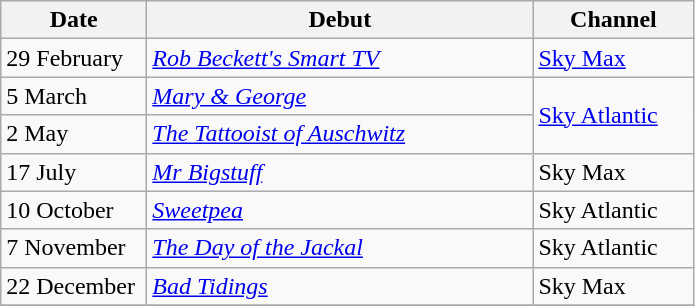<table class="wikitable">
<tr>
<th width=90>Date</th>
<th width=250>Debut</th>
<th width=100>Channel</th>
</tr>
<tr>
<td>29 February</td>
<td><em><a href='#'>Rob Beckett's Smart TV</a></em></td>
<td><a href='#'>Sky Max</a></td>
</tr>
<tr>
<td>5 March</td>
<td><em><a href='#'>Mary & George</a></em></td>
<td rowspan="2"><a href='#'>Sky Atlantic</a></td>
</tr>
<tr>
<td>2 May</td>
<td><em><a href='#'>The Tattooist of Auschwitz</a></em></td>
</tr>
<tr>
<td>17 July</td>
<td><em><a href='#'>Mr Bigstuff</a></em></td>
<td>Sky Max</td>
</tr>
<tr>
<td>10 October</td>
<td><em><a href='#'>Sweetpea</a></em></td>
<td>Sky Atlantic</td>
</tr>
<tr>
<td>7 November</td>
<td><em><a href='#'>The Day of the Jackal</a></em></td>
<td>Sky Atlantic</td>
</tr>
<tr>
<td>22 December</td>
<td><em><a href='#'>Bad Tidings</a></em></td>
<td>Sky Max</td>
</tr>
<tr>
</tr>
</table>
